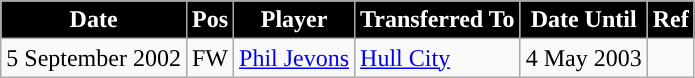<table class="wikitable plainrowheaders sortable">
<tr>
<th style="background:#000000; color:#FFFFFF; ">Date</th>
<th style="background:#000000; color:#FFFFff; ">Pos</th>
<th style="background:#000000; color:#FFFFff; ">Player</th>
<th style="background:#000000; color:#FFFFff; ">Transferred To</th>
<th style="background:#000000; color:#FFFFff; ">Date Until</th>
<th style="background:#000000; color:#FFFFff; ">Ref</th>
</tr>
<tr>
<td>5 September 2002</td>
<td>FW</td>
<td> <a href='#'>Phil Jevons</a></td>
<td> <a href='#'>Hull City</a></td>
<td>4 May 2003</td>
<td></td>
</tr>
</table>
